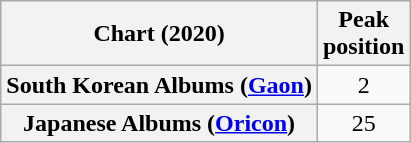<table class="wikitable plainrowheaders" style="text-align:center">
<tr>
<th scope="col">Chart (2020)</th>
<th scope="col">Peak<br>position</th>
</tr>
<tr>
<th scope="row">South Korean Albums (<a href='#'>Gaon</a>)</th>
<td>2</td>
</tr>
<tr>
<th scope="row">Japanese Albums (<a href='#'>Oricon</a>)</th>
<td>25</td>
</tr>
</table>
